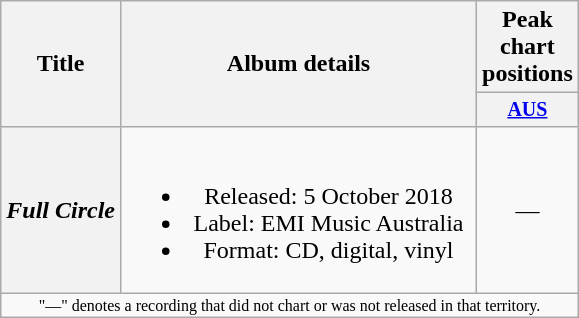<table class="wikitable plainrowheaders" style="text-align:center;">
<tr>
<th rowspan="2">Title</th>
<th rowspan="2" width="230">Album details</th>
<th colspan="1">Peak chart positions</th>
</tr>
<tr style="font-size:smaller;">
<th width="30"><a href='#'>AUS</a><br></th>
</tr>
<tr>
<th scope="row"><em>Full Circle</em></th>
<td><br><ul><li>Released: 5 October 2018</li><li>Label: EMI Music Australia</li><li>Format: CD, digital, vinyl</li></ul></td>
<td>—</td>
</tr>
<tr>
<td colspan="3" style="font-size: 8pt">"—" denotes a recording that did not chart or was not released in that territory.</td>
</tr>
</table>
